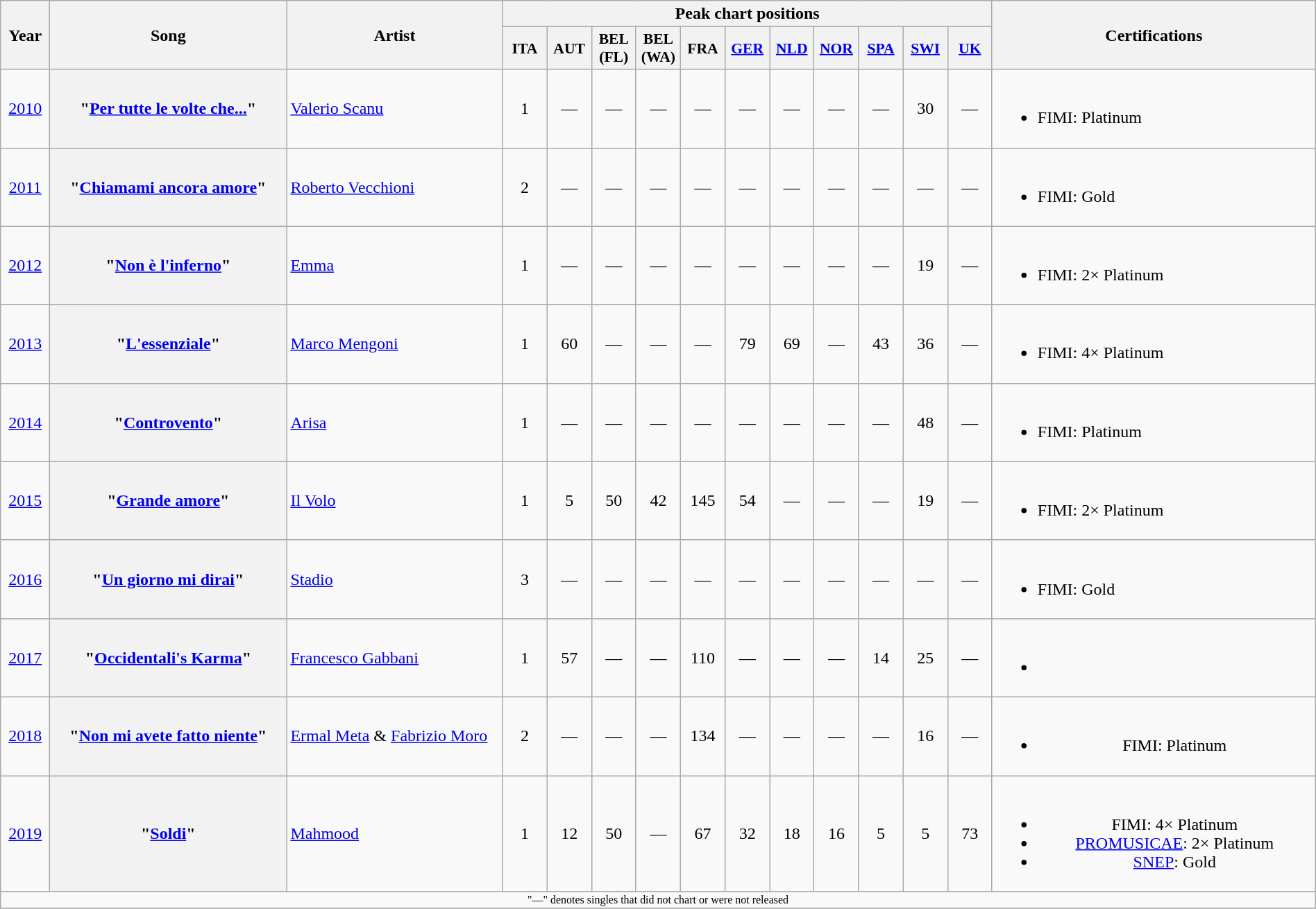<table class="wikitable plainrowheaders" style="text-align:center;width:100%;">
<tr>
<th rowspan="2" style="width:40px;">Year</th>
<th rowspan="2" style="width:220px;">Song</th>
<th rowspan="2" style="width:200px;">Artist</th>
<th colspan="11">Peak chart positions</th>
<th rowspan="2">Certifications</th>
</tr>
<tr>
<th scope="col" style="width:2.5em;font-size:90%;">ITA<br></th>
<th scope="col" style="width:2.5em;font-size:90%;">AUT<br></th>
<th scope="col" style="width:2.5em;font-size:90%;">BEL<br>(FL)<br></th>
<th scope="col" style="width:2.5em;font-size:90%;">BEL<br>(WA)<br></th>
<th scope="col" style="width:2.5em;font-size:90%;">FRA<br></th>
<th scope="col" style="width:2.5em;font-size:90%;"><a href='#'>GER</a><br></th>
<th scope="col" style="width:2.5em;font-size:90%;"><a href='#'>NLD</a><br></th>
<th scope="col" style="width:2.5em;font-size:90%;"><a href='#'>NOR</a><br></th>
<th scope="col" style="width:2.5em;font-size:90%;"><a href='#'>SPA</a><br></th>
<th scope="col" style="width:2.5em;font-size:90%;"><a href='#'>SWI</a><br></th>
<th scope="col" style="width:2.5em;font-size:90%;"><a href='#'>UK</a><br></th>
</tr>
<tr>
<td><a href='#'>2010</a></td>
<th scope="row">"<a href='#'>Per tutte le volte che...</a>"</th>
<td style="text-align:left;"><a href='#'>Valerio Scanu</a></td>
<td>1</td>
<td>—</td>
<td>—</td>
<td>—</td>
<td>—</td>
<td>—</td>
<td>—</td>
<td>—</td>
<td>—</td>
<td>30</td>
<td>—</td>
<td style="text-align:left;"><br><ul><li>FIMI: Platinum</li></ul></td>
</tr>
<tr>
<td><a href='#'>2011</a></td>
<th scope="row">"<a href='#'>Chiamami ancora amore</a>"</th>
<td style="text-align:left;"><a href='#'>Roberto Vecchioni</a></td>
<td>2</td>
<td>—</td>
<td>—</td>
<td>—</td>
<td>—</td>
<td>—</td>
<td>—</td>
<td>—</td>
<td>—</td>
<td>—</td>
<td>—</td>
<td style="text-align:left;"><br><ul><li>FIMI: Gold</li></ul></td>
</tr>
<tr>
<td><a href='#'>2012</a></td>
<th scope="row">"<a href='#'>Non è l'inferno</a>"</th>
<td style="text-align:left;"><a href='#'>Emma</a></td>
<td>1</td>
<td>—</td>
<td>—</td>
<td>—</td>
<td>—</td>
<td>—</td>
<td>—</td>
<td>—</td>
<td>—</td>
<td>19</td>
<td>—</td>
<td style="text-align:left;"><br><ul><li>FIMI: 2× Platinum</li></ul></td>
</tr>
<tr>
<td><a href='#'>2013</a></td>
<th scope="row">"<a href='#'>L'essenziale</a>"</th>
<td style="text-align:left;"><a href='#'>Marco Mengoni</a></td>
<td>1</td>
<td>60</td>
<td>—</td>
<td>—</td>
<td>—</td>
<td>79</td>
<td>69</td>
<td>—</td>
<td>43</td>
<td>36</td>
<td>—</td>
<td style="text-align:left;"><br><ul><li>FIMI: 4× Platinum</li></ul></td>
</tr>
<tr>
<td><a href='#'>2014</a></td>
<th scope="row">"<a href='#'>Controvento</a>"</th>
<td style="text-align:left;"><a href='#'>Arisa</a></td>
<td>1</td>
<td>—</td>
<td>—</td>
<td>—</td>
<td>—</td>
<td>—</td>
<td>—</td>
<td>—</td>
<td>—</td>
<td>48</td>
<td>—</td>
<td style="text-align:left;"><br><ul><li>FIMI: Platinum</li></ul></td>
</tr>
<tr>
<td><a href='#'>2015</a></td>
<th scope="row">"<a href='#'>Grande amore</a>"</th>
<td style="text-align:left;"><a href='#'>Il Volo</a></td>
<td>1</td>
<td>5</td>
<td>50</td>
<td>42</td>
<td>145</td>
<td>54</td>
<td>—</td>
<td>—</td>
<td>—</td>
<td>19</td>
<td>—</td>
<td style="text-align:left;"><br><ul><li>FIMI: 2× Platinum</li></ul></td>
</tr>
<tr>
<td><a href='#'>2016</a></td>
<th scope="row">"<a href='#'>Un giorno mi dirai</a>"</th>
<td style="text-align:left;"><a href='#'>Stadio</a></td>
<td>3</td>
<td>—</td>
<td>—</td>
<td>—</td>
<td>—</td>
<td>—</td>
<td>—</td>
<td>—</td>
<td>—</td>
<td>—</td>
<td>—</td>
<td style="text-align:left;"><br><ul><li>FIMI: Gold</li></ul></td>
</tr>
<tr>
<td><a href='#'>2017</a></td>
<th scope="row">"<a href='#'>Occidentali's Karma</a>"</th>
<td style="text-align:left;"><a href='#'>Francesco Gabbani</a></td>
<td>1</td>
<td>57</td>
<td>—</td>
<td>—</td>
<td>110</td>
<td>—</td>
<td>—</td>
<td>—</td>
<td>14</td>
<td>25</td>
<td>—</td>
<td><br><ul><li></li></ul></td>
</tr>
<tr>
<td><a href='#'>2018</a></td>
<th scope="row">"<a href='#'>Non mi avete fatto niente</a>"</th>
<td style="text-align:left;"><a href='#'>Ermal Meta</a> & <a href='#'>Fabrizio Moro</a></td>
<td>2</td>
<td>—</td>
<td>—</td>
<td>—</td>
<td>134</td>
<td>—</td>
<td>—</td>
<td>—</td>
<td>—</td>
<td>16</td>
<td>—</td>
<td><br><ul><li>FIMI: Platinum</li></ul></td>
</tr>
<tr>
<td><a href='#'>2019</a></td>
<th scope="row">"<a href='#'>Soldi</a>"</th>
<td style="text-align:left;"><a href='#'>Mahmood</a></td>
<td>1</td>
<td>12</td>
<td>50</td>
<td>—</td>
<td>67</td>
<td>32</td>
<td>18</td>
<td>16</td>
<td>5</td>
<td>5</td>
<td>73</td>
<td><br><ul><li>FIMI: 4× Platinum</li><li><a href='#'>PROMUSICAE</a>: 2× Platinum</li><li><a href='#'>SNEP</a>: Gold</li></ul></td>
</tr>
<tr>
<td colspan="30" style="text-align:center;font-size:8pt">"—" denotes singles that did not chart or were not released</td>
</tr>
<tr>
</tr>
</table>
